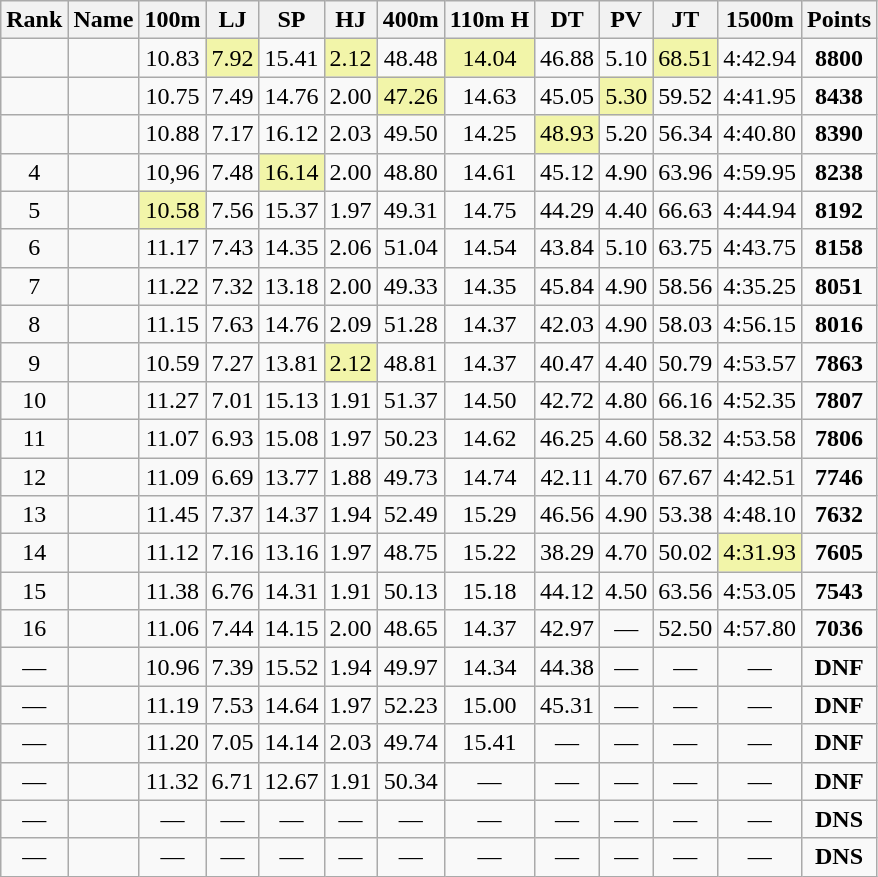<table class="wikitable sortable" style="text-align:center">
<tr>
<th>Rank</th>
<th>Name</th>
<th>100m</th>
<th>LJ</th>
<th>SP</th>
<th>HJ</th>
<th>400m</th>
<th>110m H</th>
<th>DT</th>
<th>PV</th>
<th>JT</th>
<th>1500m</th>
<th>Points</th>
</tr>
<tr>
<td></td>
<td align=left></td>
<td>10.83</td>
<td bgcolor=#F2F5A9>7.92</td>
<td>15.41</td>
<td bgcolor=#F2F5A9>2.12</td>
<td>48.48</td>
<td bgcolor=#F2F5A9>14.04</td>
<td>46.88</td>
<td>5.10</td>
<td bgcolor=#F2F5A9>68.51</td>
<td>4:42.94</td>
<td><strong>8800</strong></td>
</tr>
<tr>
<td></td>
<td align=left></td>
<td>10.75</td>
<td>7.49</td>
<td>14.76</td>
<td>2.00</td>
<td bgcolor=#F2F5A9>47.26</td>
<td>14.63</td>
<td>45.05</td>
<td bgcolor=#F2F5A9>5.30</td>
<td>59.52</td>
<td>4:41.95</td>
<td><strong>8438</strong></td>
</tr>
<tr>
<td></td>
<td align=left></td>
<td>10.88</td>
<td>7.17</td>
<td>16.12</td>
<td>2.03</td>
<td>49.50</td>
<td>14.25</td>
<td bgcolor=#F2F5A9>48.93</td>
<td>5.20</td>
<td>56.34</td>
<td>4:40.80</td>
<td><strong>8390</strong></td>
</tr>
<tr>
<td>4</td>
<td align=left></td>
<td>10,96</td>
<td>7.48</td>
<td bgcolor=#F2F5A9>16.14</td>
<td>2.00</td>
<td>48.80</td>
<td>14.61</td>
<td>45.12</td>
<td>4.90</td>
<td>63.96</td>
<td>4:59.95</td>
<td><strong>8238</strong></td>
</tr>
<tr>
<td>5</td>
<td align=left></td>
<td bgcolor=#F2F5A9>10.58</td>
<td>7.56</td>
<td>15.37</td>
<td>1.97</td>
<td>49.31</td>
<td>14.75</td>
<td>44.29</td>
<td>4.40</td>
<td>66.63</td>
<td>4:44.94</td>
<td><strong>8192</strong></td>
</tr>
<tr>
<td>6</td>
<td align=left></td>
<td>11.17</td>
<td>7.43</td>
<td>14.35</td>
<td>2.06</td>
<td>51.04</td>
<td>14.54</td>
<td>43.84</td>
<td>5.10</td>
<td>63.75</td>
<td>4:43.75</td>
<td><strong>8158</strong></td>
</tr>
<tr>
<td>7</td>
<td align=left></td>
<td>11.22</td>
<td>7.32</td>
<td>13.18</td>
<td>2.00</td>
<td>49.33</td>
<td>14.35</td>
<td>45.84</td>
<td>4.90</td>
<td>58.56</td>
<td>4:35.25</td>
<td><strong>8051</strong></td>
</tr>
<tr>
<td>8</td>
<td align=left></td>
<td>11.15</td>
<td>7.63</td>
<td>14.76</td>
<td>2.09</td>
<td>51.28</td>
<td>14.37</td>
<td>42.03</td>
<td>4.90</td>
<td>58.03</td>
<td>4:56.15</td>
<td><strong>8016</strong></td>
</tr>
<tr>
<td>9</td>
<td align=left></td>
<td>10.59</td>
<td>7.27</td>
<td>13.81</td>
<td bgcolor=#F2F5A9>2.12</td>
<td>48.81</td>
<td>14.37</td>
<td>40.47</td>
<td>4.40</td>
<td>50.79</td>
<td>4:53.57</td>
<td><strong>7863</strong></td>
</tr>
<tr>
<td>10</td>
<td align=left></td>
<td>11.27</td>
<td>7.01</td>
<td>15.13</td>
<td>1.91</td>
<td>51.37</td>
<td>14.50</td>
<td>42.72</td>
<td>4.80</td>
<td>66.16</td>
<td>4:52.35</td>
<td><strong>7807</strong></td>
</tr>
<tr>
<td>11</td>
<td align=left></td>
<td>11.07</td>
<td>6.93</td>
<td>15.08</td>
<td>1.97</td>
<td>50.23</td>
<td>14.62</td>
<td>46.25</td>
<td>4.60</td>
<td>58.32</td>
<td>4:53.58</td>
<td><strong>7806</strong></td>
</tr>
<tr>
<td>12</td>
<td align=left></td>
<td>11.09</td>
<td>6.69</td>
<td>13.77</td>
<td>1.88</td>
<td>49.73</td>
<td>14.74</td>
<td>42.11</td>
<td>4.70</td>
<td>67.67</td>
<td>4:42.51</td>
<td><strong>7746</strong></td>
</tr>
<tr>
<td>13</td>
<td align=left></td>
<td>11.45</td>
<td>7.37</td>
<td>14.37</td>
<td>1.94</td>
<td>52.49</td>
<td>15.29</td>
<td>46.56</td>
<td>4.90</td>
<td>53.38</td>
<td>4:48.10</td>
<td><strong>7632</strong></td>
</tr>
<tr>
<td>14</td>
<td align=left></td>
<td>11.12</td>
<td>7.16</td>
<td>13.16</td>
<td>1.97</td>
<td>48.75</td>
<td>15.22</td>
<td>38.29</td>
<td>4.70</td>
<td>50.02</td>
<td bgcolor=#F2F5A9>4:31.93</td>
<td><strong>7605</strong></td>
</tr>
<tr>
<td>15</td>
<td align=left></td>
<td>11.38</td>
<td>6.76</td>
<td>14.31</td>
<td>1.91</td>
<td>50.13</td>
<td>15.18</td>
<td>44.12</td>
<td>4.50</td>
<td>63.56</td>
<td>4:53.05</td>
<td><strong>7543</strong></td>
</tr>
<tr>
<td>16</td>
<td align=left></td>
<td>11.06</td>
<td>7.44</td>
<td>14.15</td>
<td>2.00</td>
<td>48.65</td>
<td>14.37</td>
<td>42.97</td>
<td>—</td>
<td>52.50</td>
<td>4:57.80</td>
<td><strong>7036</strong></td>
</tr>
<tr>
<td>—</td>
<td align=left></td>
<td>10.96</td>
<td>7.39</td>
<td>15.52</td>
<td>1.94</td>
<td>49.97</td>
<td>14.34</td>
<td>44.38</td>
<td>—</td>
<td>—</td>
<td>—</td>
<td><strong>DNF</strong></td>
</tr>
<tr>
<td>—</td>
<td align=left></td>
<td>11.19</td>
<td>7.53</td>
<td>14.64</td>
<td>1.97</td>
<td>52.23</td>
<td>15.00</td>
<td>45.31</td>
<td>—</td>
<td>—</td>
<td>—</td>
<td><strong>DNF</strong></td>
</tr>
<tr>
<td>—</td>
<td align=left></td>
<td>11.20</td>
<td>7.05</td>
<td>14.14</td>
<td>2.03</td>
<td>49.74</td>
<td>15.41</td>
<td>—</td>
<td>—</td>
<td>—</td>
<td>—</td>
<td><strong>DNF</strong></td>
</tr>
<tr>
<td>—</td>
<td align=left></td>
<td>11.32</td>
<td>6.71</td>
<td>12.67</td>
<td>1.91</td>
<td>50.34</td>
<td>—</td>
<td>—</td>
<td>—</td>
<td>—</td>
<td>—</td>
<td><strong>DNF</strong></td>
</tr>
<tr>
<td>—</td>
<td align=left></td>
<td>—</td>
<td>—</td>
<td>—</td>
<td>—</td>
<td>—</td>
<td>—</td>
<td>—</td>
<td>—</td>
<td>—</td>
<td>—</td>
<td><strong>DNS</strong></td>
</tr>
<tr>
<td>—</td>
<td align=left></td>
<td>—</td>
<td>—</td>
<td>—</td>
<td>—</td>
<td>—</td>
<td>—</td>
<td>—</td>
<td>—</td>
<td>—</td>
<td>—</td>
<td><strong>DNS</strong></td>
</tr>
</table>
